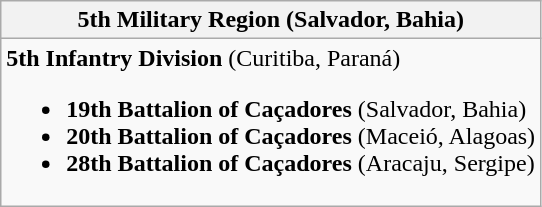<table class="wikitable mw-collapsible mw-collapsed">
<tr>
<th><strong>5th Military Region</strong> (Salvador, Bahia)</th>
</tr>
<tr>
<td><strong>5th Infantry Division</strong> (Curitiba, Paraná)<br><ul><li><strong>19th Battalion of Caçadores</strong> (Salvador, Bahia)</li><li><strong>20th Battalion of Caçadores</strong> (Maceió, Alagoas)</li><li><strong>28th Battalion of Caçadores</strong> (Aracaju, Sergipe)</li></ul></td>
</tr>
</table>
